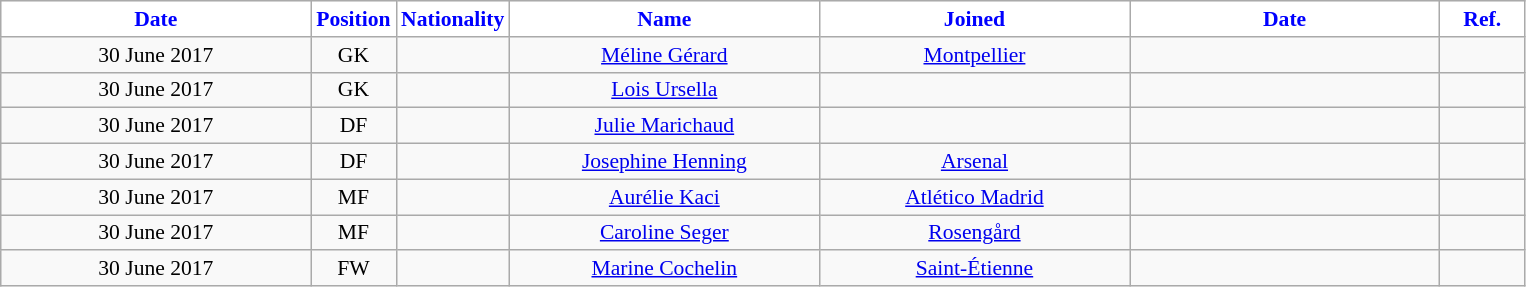<table class="wikitable"  style="text-align:center; font-size:90%; ">
<tr>
<th style="background:#FFFFFF; color:blue; width:200px;">Date</th>
<th style="background:#FFFFFF; color:blue; width:50px;">Position</th>
<th style="background:#FFFFFF; color:blue; width:50px;">Nationality</th>
<th style="background:#FFFFFF; color:blue; width:200px;">Name</th>
<th style="background:#FFFFFF; color:blue; width:200px;">Joined</th>
<th style="background:#FFFFFF; color:blue; width:200px;">Date</th>
<th style="background:#FFFFFF; color:blue; width:50px;">Ref.</th>
</tr>
<tr>
<td>30 June 2017</td>
<td>GK</td>
<td></td>
<td><a href='#'>Méline Gérard</a></td>
<td><a href='#'>Montpellier</a></td>
<td></td>
<td></td>
</tr>
<tr>
<td>30 June 2017</td>
<td>GK</td>
<td></td>
<td><a href='#'>Lois Ursella</a></td>
<td></td>
<td></td>
<td></td>
</tr>
<tr>
<td>30 June 2017</td>
<td>DF</td>
<td></td>
<td><a href='#'>Julie Marichaud</a></td>
<td></td>
<td></td>
<td></td>
</tr>
<tr>
<td>30 June 2017</td>
<td>DF</td>
<td></td>
<td><a href='#'>Josephine Henning</a></td>
<td><a href='#'>Arsenal</a></td>
<td></td>
<td></td>
</tr>
<tr>
<td>30 June 2017</td>
<td>MF</td>
<td></td>
<td><a href='#'>Aurélie Kaci</a></td>
<td><a href='#'>Atlético Madrid</a></td>
<td></td>
<td></td>
</tr>
<tr>
<td>30 June 2017</td>
<td>MF</td>
<td></td>
<td><a href='#'>Caroline Seger</a></td>
<td><a href='#'>Rosengård</a></td>
<td></td>
<td></td>
</tr>
<tr>
<td>30 June 2017</td>
<td>FW</td>
<td></td>
<td><a href='#'>Marine Cochelin</a></td>
<td><a href='#'>Saint-Étienne</a></td>
<td></td>
<td></td>
</tr>
</table>
